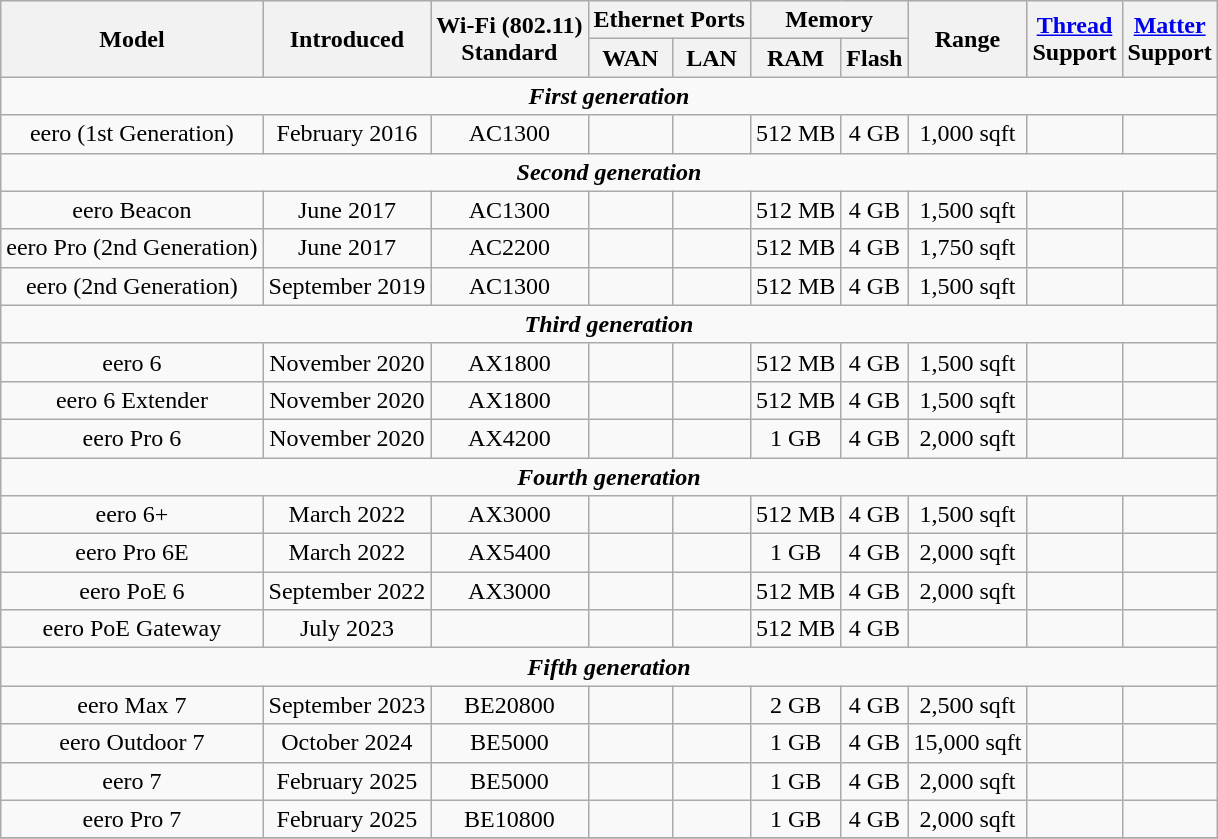<table class="wikitable" style="text-align:center;">
<tr style="background:#eee;">
<th rowspan="2">Model</th>
<th rowspan="2">Introduced</th>
<th rowspan="2">Wi-Fi (802.11)<br>Standard</th>
<th colspan="2">Ethernet Ports</th>
<th colspan="2">Memory</th>
<th rowspan="2">Range</th>
<th rowspan="2"><a href='#'>Thread</a><br>Support</th>
<th rowspan="2"><a href='#'>Matter</a><br>Support</th>
</tr>
<tr>
<th>WAN</th>
<th>LAN</th>
<th>RAM</th>
<th>Flash</th>
</tr>
<tr>
<td colspan="10"><strong><em>First generation</em></strong></td>
</tr>
<tr>
<td>eero (1st Generation)</td>
<td>February 2016</td>
<td>AC1300</td>
<td></td>
<td></td>
<td>512 MB</td>
<td>4 GB</td>
<td>1,000 sqft</td>
<td></td>
<td></td>
</tr>
<tr>
<td colspan="10"><strong><em>Second generation</em></strong></td>
</tr>
<tr>
<td>eero Beacon</td>
<td>June 2017</td>
<td>AC1300</td>
<td></td>
<td></td>
<td>512 MB</td>
<td>4 GB</td>
<td>1,500 sqft</td>
<td></td>
<td></td>
</tr>
<tr>
<td>eero Pro (2nd Generation)</td>
<td>June 2017</td>
<td>AC2200</td>
<td></td>
<td></td>
<td>512 MB</td>
<td>4 GB</td>
<td>1,750 sqft</td>
<td></td>
<td></td>
</tr>
<tr>
<td>eero (2nd Generation)</td>
<td>September 2019</td>
<td>AC1300</td>
<td></td>
<td></td>
<td>512 MB</td>
<td>4 GB</td>
<td>1,500 sqft</td>
<td></td>
<td></td>
</tr>
<tr>
<td colspan="10"><strong><em>Third generation</em></strong></td>
</tr>
<tr>
<td>eero 6</td>
<td>November 2020</td>
<td>AX1800</td>
<td></td>
<td></td>
<td>512 MB</td>
<td>4 GB</td>
<td>1,500 sqft</td>
<td></td>
<td></td>
</tr>
<tr>
<td>eero 6 Extender</td>
<td>November 2020</td>
<td>AX1800</td>
<td></td>
<td></td>
<td>512 MB</td>
<td>4 GB</td>
<td>1,500 sqft</td>
<td></td>
<td></td>
</tr>
<tr>
<td>eero Pro 6</td>
<td>November 2020</td>
<td>AX4200</td>
<td></td>
<td></td>
<td>1 GB</td>
<td>4 GB</td>
<td>2,000 sqft</td>
<td></td>
<td></td>
</tr>
<tr>
<td colspan="10"><strong><em>Fourth generation</em></strong></td>
</tr>
<tr>
<td>eero 6+</td>
<td>March 2022</td>
<td>AX3000</td>
<td></td>
<td></td>
<td>512 MB</td>
<td>4 GB</td>
<td>1,500 sqft</td>
<td></td>
<td></td>
</tr>
<tr>
<td>eero Pro 6E</td>
<td>March 2022</td>
<td>AX5400</td>
<td></td>
<td></td>
<td>1 GB</td>
<td>4 GB</td>
<td>2,000 sqft</td>
<td></td>
<td></td>
</tr>
<tr>
<td>eero PoE 6</td>
<td>September 2022</td>
<td>AX3000</td>
<td></td>
<td></td>
<td>512 MB</td>
<td>4 GB</td>
<td>2,000 sqft</td>
<td></td>
<td></td>
</tr>
<tr>
<td>eero PoE Gateway</td>
<td>July 2023</td>
<td></td>
<td></td>
<td></td>
<td>512 MB</td>
<td>4 GB</td>
<td></td>
<td></td>
<td></td>
</tr>
<tr>
<td colspan="10"><strong><em>Fifth generation</em></strong></td>
</tr>
<tr>
<td>eero Max 7</td>
<td>September 2023</td>
<td>BE20800</td>
<td></td>
<td></td>
<td>2 GB</td>
<td>4 GB</td>
<td>2,500 sqft</td>
<td></td>
<td></td>
</tr>
<tr>
<td>eero Outdoor 7</td>
<td>October 2024</td>
<td>BE5000</td>
<td></td>
<td></td>
<td>1 GB</td>
<td>4 GB</td>
<td>15,000 sqft</td>
<td></td>
<td></td>
</tr>
<tr>
<td>eero 7</td>
<td>February 2025</td>
<td>BE5000</td>
<td></td>
<td></td>
<td>1 GB</td>
<td>4 GB</td>
<td>2,000 sqft</td>
<td></td>
<td></td>
</tr>
<tr>
<td>eero Pro 7</td>
<td>February 2025</td>
<td>BE10800</td>
<td></td>
<td></td>
<td>1 GB</td>
<td>4 GB</td>
<td>2,000 sqft</td>
<td></td>
<td></td>
</tr>
<tr>
</tr>
</table>
